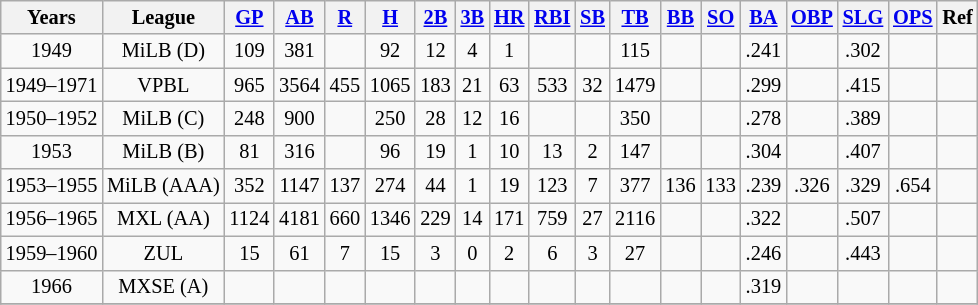<table class="wikitable" style="font-size:85%;">
<tr>
<th>Years</th>
<th>League</th>
<th><a href='#'>GP</a></th>
<th><a href='#'>AB</a></th>
<th><a href='#'>R</a></th>
<th><a href='#'>H</a></th>
<th><a href='#'>2B</a></th>
<th><a href='#'>3B</a></th>
<th><a href='#'>HR</a></th>
<th><a href='#'>RBI</a></th>
<th><a href='#'>SB</a></th>
<th><a href='#'>TB</a></th>
<th><a href='#'>BB</a></th>
<th><a href='#'>SO</a></th>
<th><a href='#'>BA</a></th>
<th><a href='#'>OBP</a></th>
<th><a href='#'>SLG</a></th>
<th><a href='#'>OPS</a></th>
<th>Ref</th>
</tr>
<tr align=center>
<td>1949</td>
<td>MiLB (D)</td>
<td>109</td>
<td>381</td>
<td></td>
<td>92</td>
<td>12</td>
<td>4</td>
<td>1</td>
<td></td>
<td></td>
<td>115</td>
<td></td>
<td></td>
<td>.241</td>
<td></td>
<td>.302</td>
<td></td>
<td></td>
</tr>
<tr align=center>
<td>1949–1971</td>
<td>VPBL</td>
<td>965</td>
<td>3564</td>
<td>455</td>
<td>1065</td>
<td>183</td>
<td>21</td>
<td>63</td>
<td>533</td>
<td>32</td>
<td>1479</td>
<td></td>
<td></td>
<td>.299</td>
<td></td>
<td>.415</td>
<td></td>
<td></td>
</tr>
<tr align=center>
<td>1950–1952</td>
<td>MiLB (C)</td>
<td>248</td>
<td>900</td>
<td></td>
<td>250</td>
<td>28</td>
<td>12</td>
<td>16</td>
<td></td>
<td></td>
<td>350</td>
<td></td>
<td></td>
<td>.278</td>
<td></td>
<td>.389</td>
<td></td>
<td></td>
</tr>
<tr align=center>
<td>1953</td>
<td>MiLB (B)</td>
<td>81</td>
<td>316</td>
<td></td>
<td>96</td>
<td>19</td>
<td>1</td>
<td>10</td>
<td>13</td>
<td>2</td>
<td>147</td>
<td></td>
<td></td>
<td>.304</td>
<td></td>
<td>.407</td>
<td></td>
<td></td>
</tr>
<tr align=center>
<td>1953–1955</td>
<td>MiLB (AAA)</td>
<td>352</td>
<td>1147</td>
<td>137</td>
<td>274</td>
<td>44</td>
<td>1</td>
<td>19</td>
<td>123</td>
<td>7</td>
<td>377</td>
<td>136</td>
<td>133</td>
<td>.239</td>
<td>.326</td>
<td>.329</td>
<td>.654</td>
<td></td>
</tr>
<tr align=center>
<td>1956–1965</td>
<td>MXL (AA)</td>
<td>1124</td>
<td>4181</td>
<td>660</td>
<td>1346</td>
<td>229</td>
<td>14</td>
<td>171</td>
<td>759</td>
<td>27</td>
<td>2116</td>
<td></td>
<td></td>
<td>.322</td>
<td></td>
<td>.507</td>
<td></td>
<td></td>
</tr>
<tr align=center>
<td>1959–1960</td>
<td>ZUL</td>
<td>15</td>
<td>61</td>
<td>7</td>
<td>15</td>
<td>3</td>
<td>0</td>
<td>2</td>
<td>6</td>
<td>3</td>
<td>27</td>
<td></td>
<td></td>
<td>.246</td>
<td></td>
<td>.443</td>
<td></td>
<td></td>
</tr>
<tr align=center>
<td>1966</td>
<td>MXSE (A)</td>
<td></td>
<td></td>
<td></td>
<td></td>
<td></td>
<td></td>
<td></td>
<td></td>
<td></td>
<td></td>
<td></td>
<td></td>
<td>.319</td>
<td></td>
<td></td>
<td></td>
<td></td>
</tr>
<tr align=center>
</tr>
</table>
